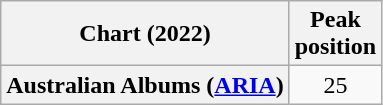<table class="wikitable plainrowheaders" style="text-align:center">
<tr>
<th scope="col">Chart (2022)</th>
<th scope="col">Peak<br>position</th>
</tr>
<tr>
<th scope="row">Australian Albums (<a href='#'>ARIA</a>)</th>
<td>25</td>
</tr>
</table>
